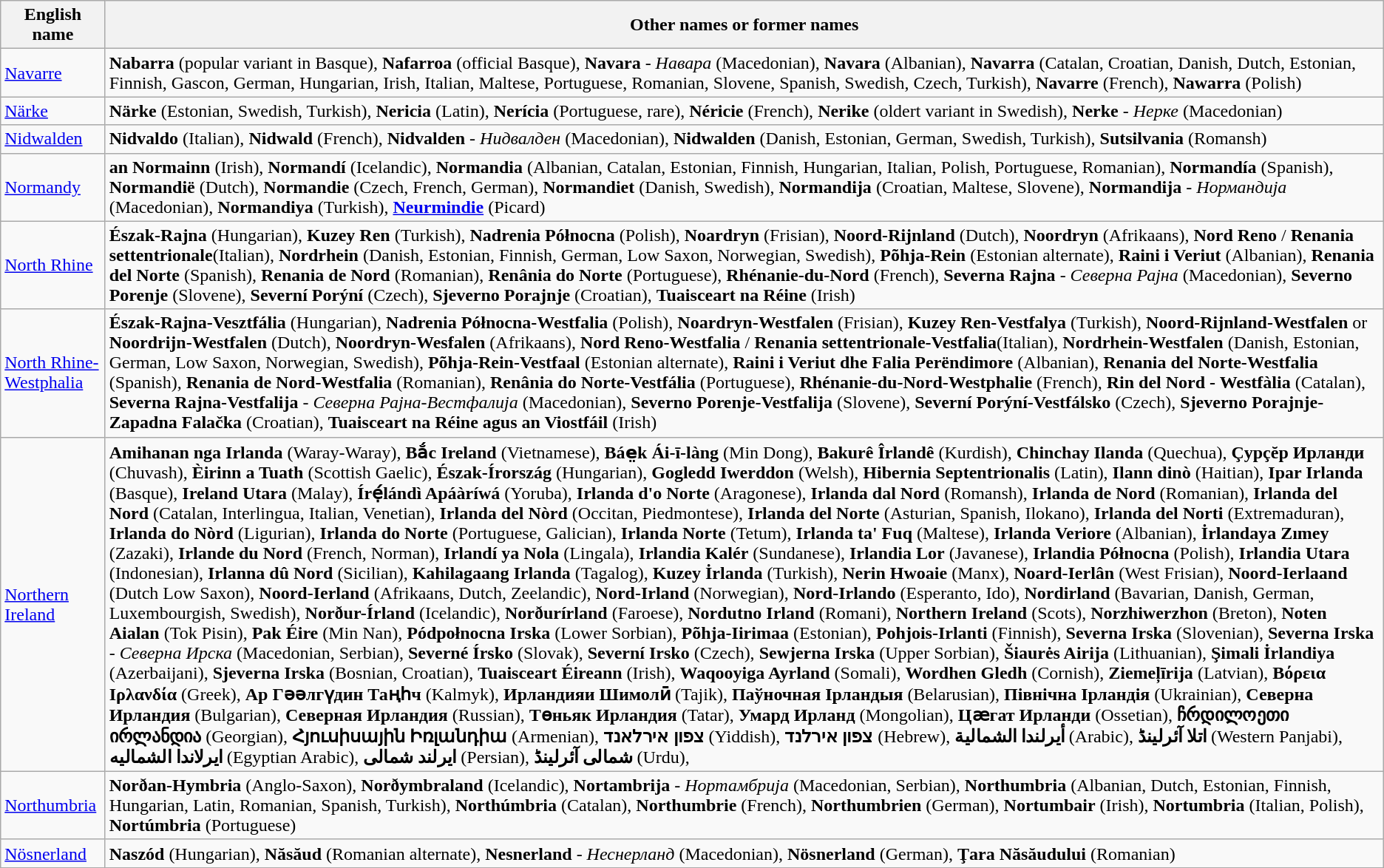<table class="wikitable">
<tr>
<th>English name</th>
<th>Other names or former names</th>
</tr>
<tr>
<td><a href='#'>Navarre</a></td>
<td><strong>Nabarra</strong> (popular variant in Basque), <strong>Nafarroa</strong> (official Basque), <strong>Navara</strong> - <em>Навара</em> (Macedonian), <strong>Navara</strong> (Albanian), <strong>Navarra</strong> (Catalan, Croatian, Danish, Dutch, Estonian, Finnish, Gascon, German, Hungarian, Irish, Italian, Maltese, Portuguese, Romanian, Slovene, Spanish, Swedish, Czech, Turkish), <strong>Navarre</strong> (French), <strong>Nawarra</strong> (Polish)</td>
</tr>
<tr>
<td><a href='#'>Närke</a></td>
<td><strong>Närke</strong> (Estonian, Swedish, Turkish), <strong>Nericia</strong> (Latin), <strong>Nerícia</strong> (Portuguese, rare), <strong>Néricie</strong> (French), <strong>Nerike</strong> (oldert variant in Swedish), <strong>Nerke</strong> - <em>Нерке</em> (Macedonian)</td>
</tr>
<tr>
<td><a href='#'>Nidwalden</a></td>
<td><strong>Nidvaldo</strong> (Italian), <strong>Nidwald</strong> (French), <strong>Nidvalden</strong> - <em>Нидвалден</em> (Macedonian), <strong>Nidwalden</strong> (Danish, Estonian, German, Swedish, Turkish), <strong>Sutsilvania</strong> (Romansh)</td>
</tr>
<tr>
<td><a href='#'>Normandy</a></td>
<td><strong>an Normainn</strong> (Irish), <strong>Normandí</strong> (Icelandic), <strong>Normandia</strong> (Albanian, Catalan, Estonian, Finnish, Hungarian, Italian, Polish, Portuguese, Romanian), <strong>Normandía</strong> (Spanish), <strong>Normandië</strong> (Dutch), <strong>Normandie</strong> (Czech, French, German), <strong>Normandiet</strong> (Danish, Swedish), <strong>Normandija</strong> (Croatian, Maltese, Slovene), <strong>Normandija</strong> - <em>Нормандија</em> (Macedonian), <strong>Normandiya</strong> (Turkish), <strong><a href='#'>Neurmindie</a></strong> (Picard)</td>
</tr>
<tr>
<td><a href='#'>North Rhine</a></td>
<td><strong>Észak-Rajna</strong> (Hungarian), <strong>Kuzey Ren</strong> (Turkish), <strong>Nadrenia Północna</strong> (Polish), <strong>Noardryn</strong> (Frisian), <strong>Noord-Rijnland</strong> (Dutch), <strong>Noordryn</strong> (Afrikaans), <strong>Nord Reno</strong> / <strong>Renania settentrionale</strong>(Italian), <strong>Nordrhein</strong> (Danish, Estonian, Finnish, German, Low Saxon, Norwegian, Swedish), <strong>Põhja-Rein</strong> (Estonian alternate), <strong>Raini i Veriut</strong> (Albanian), <strong>Renania del Norte</strong> (Spanish), <strong>Renania de Nord</strong> (Romanian), <strong>Renânia do Norte</strong> (Portuguese), <strong>Rhénanie-du-Nord</strong> (French), <strong>Severna Rajna</strong> - <em>Северна Рајна</em> (Macedonian), <strong>Severno Porenje</strong> (Slovene), <strong>Severní Porýní</strong> (Czech), <strong>Sjeverno Porajnje</strong> (Croatian), <strong>Tuaisceart na Réine</strong> (Irish)</td>
</tr>
<tr>
<td><a href='#'>North Rhine-Westphalia</a></td>
<td><strong>Észak-Rajna-Vesztfália</strong> (Hungarian), <strong>Nadrenia Północna-Westfalia</strong> (Polish), <strong>Noardryn-Westfalen</strong> (Frisian), <strong>Kuzey Ren-Vestfalya</strong> (Turkish), <strong>Noord-Rijnland-Westfalen</strong> or <strong>Noordrijn-Westfalen</strong> (Dutch), <strong>Noordryn-Wesfalen</strong> (Afrikaans), <strong>Nord Reno-Westfalia</strong> / <strong>Renania settentrionale-Vestfalia</strong>(Italian), <strong>Nordrhein-Westfalen</strong> (Danish, Estonian, German, Low Saxon, Norwegian, Swedish), <strong>Põhja-Rein-Vestfaal</strong> (Estonian alternate), <strong>Raini i Veriut dhe Falia Perëndimore</strong> (Albanian), <strong>Renania del Norte-Westfalia</strong> (Spanish), <strong>Renania de Nord-Westfalia</strong> (Romanian), <strong>Renânia do Norte-Vestfália</strong> (Portuguese), <strong>Rhénanie-du-Nord-Westphalie</strong> (French), <strong>Rin del Nord - Westfàlia</strong> (Catalan), <strong>Severna Rajna-Vestfalija</strong> - <em>Северна Рајна-Вестфалија</em> (Macedonian), <strong>Severno Porenje-Vestfalija</strong> (Slovene), <strong>Severní Porýní-Vestfálsko</strong> (Czech), <strong>Sjeverno Porajnje-Zapadna Falačka</strong> (Croatian), <strong>Tuaisceart na Réine agus an Viostfáil</strong> (Irish)</td>
</tr>
<tr>
<td><a href='#'>Northern Ireland</a></td>
<td><strong>Amihanan nga Irlanda</strong> (Waray-Waray), <strong>Bắc Ireland</strong> (Vietnamese), <strong>Báe̤k Ái-ī-làng</strong> (Min Dong), <strong>Bakurê Îrlandê</strong> (Kurdish), <strong>Chinchay Ilanda</strong> (Quechua), <strong>Çурçĕр Ирланди</strong> (Chuvash), <strong>Èirinn a Tuath</strong> (Scottish Gaelic), <strong>Észak-Írország</strong> (Hungarian), <strong>Gogledd Iwerddon</strong> (Welsh), <strong>Hibernia Septentrionalis</strong> (Latin), <strong>Ilann dinò</strong> (Haitian), <strong>Ipar Irlanda</strong> (Basque), <strong>Ireland Utara</strong> (Malay), <strong>Írẹ́lándì Apáàríwá</strong> (Yoruba), <strong>Irlanda d'o Norte</strong> (Aragonese), <strong>Irlanda dal Nord</strong> (Romansh), <strong>Irlanda de Nord</strong> (Romanian), <strong>Irlanda del Nord</strong> (Catalan, Interlingua, Italian, Venetian), <strong>Irlanda del Nòrd</strong> (Occitan, Piedmontese), <strong>Irlanda del Norte</strong> (Asturian, Spanish, Ilokano), <strong>Irlanda del Norti</strong> (Extremaduran), <strong>Irlanda do Nòrd</strong> (Ligurian), <strong>Irlanda do Norte</strong> (Portuguese, Galician), <strong>Irlanda Norte</strong> (Tetum), <strong>Irlanda ta' Fuq</strong> (Maltese), <strong>Irlanda Veriore</strong> (Albanian), <strong>İrlandaya Zımey</strong> (Zazaki), <strong>Irlande du Nord</strong> (French, Norman), <strong>Irlandí ya Nola</strong> (Lingala), <strong>Irlandia Kalér</strong> (Sundanese), <strong>Irlandia Lor</strong> (Javanese), <strong>Irlandia Północna</strong> (Polish), <strong>Irlandia Utara</strong> (Indonesian), <strong>Irlanna dû Nord</strong> (Sicilian), <strong>Kahilagaang Irlanda</strong> (Tagalog), <strong>Kuzey İrlanda</strong> (Turkish), <strong>Nerin Hwoaie</strong> (Manx), <strong>Noard-Ierlân</strong> (West Frisian), <strong>Noord-Ierlaand</strong> (Dutch Low Saxon), <strong>Noord-Ierland</strong> (Afrikaans, Dutch, Zeelandic), <strong>Nord-Irland</strong> (Norwegian), <strong>Nord-Irlando</strong> (Esperanto, Ido), <strong>Nordirland</strong> (Bavarian, Danish, German, Luxembourgish, Swedish), <strong>Norður-Írland</strong> (Icelandic), <strong>Norðurírland</strong> (Faroese), <strong>Nordutno Irland</strong> (Romani), <strong>Northern Ireland</strong> (Scots), <strong>Norzhiwerzhon</strong> (Breton), <strong>Noten Aialan</strong> (Tok Pisin), <strong>Pak Éire</strong> (Min Nan), <strong>Pódpołnocna Irska</strong> (Lower Sorbian), <strong>Põhja-Iirimaa</strong> (Estonian), <strong>Pohjois-Irlanti</strong> (Finnish), <strong>Severna Irska</strong> (Slovenian), <strong>Severna Irska</strong> - <em>Северна Ирска</em> (Macedonian, Serbian), <strong>Severné Írsko</strong> (Slovak), <strong>Severní Irsko</strong> (Czech), <strong>Sewjerna Irska</strong> (Upper Sorbian), <strong>Šiaurės Airija</strong> (Lithuanian), <strong>Şimali İrlandiya</strong> (Azerbaijani), <strong>Sjeverna Irska</strong> (Bosnian, Croatian), <strong>Tuaisceart Éireann</strong> (Irish), <strong>Waqooyiga Ayrland</strong> (Somali), <strong>Wordhen Gledh</strong> (Cornish), <strong>Ziemeļīrija</strong> (Latvian), <strong>Βόρεια Ιρλανδία</strong> (Greek), <strong>Ар Гәәлгүдин Таңһч</strong> (Kalmyk), <strong>Ирландияи Шимолӣ</strong> (Tajik), <strong>Паўночная Ірландыя</strong> (Belarusian), <strong>Північна Ірландія</strong> (Ukrainian), <strong>Северна Ирландия</strong> (Bulgarian), <strong>Северная Ирландия</strong> (Russian), <strong>Төньяк Ирландия</strong> (Tatar), <strong>Умард Ирланд</strong> (Mongolian), <strong>Цӕгат Ирланди</strong> (Ossetian), <strong>ჩრდილოეთი ირლანდია</strong> (Georgian), <strong>Հյուսիսային Իռլանդիա</strong> (Armenian), <strong>צפון אירלאנד</strong> (Yiddish), <strong>צפון אירלנד</strong> (Hebrew), <strong>أيرلندا الشمالية</strong> (Arabic), <strong>اتلا آئرلینڈ</strong> (Western Panjabi), <strong>ايرلاندا الشماليه</strong> (Egyptian Arabic), <strong>ایرلند شمالی</strong> (Persian), <strong>شمالی آئرلینڈ</strong> (Urdu),</td>
</tr>
<tr>
<td><a href='#'>Northumbria</a></td>
<td><strong>Norðan-Hymbria</strong> (Anglo-Saxon), <strong>Norðymbraland</strong> (Icelandic), <strong>Nortambrija</strong> - <em>Нортамбрија</em> (Macedonian, Serbian), <strong>Northumbria</strong> (Albanian, Dutch, Estonian, Finnish, Hungarian, Latin, Romanian, Spanish, Turkish), <strong>Northúmbria</strong> (Catalan), <strong>Northumbrie</strong> (French), <strong>Northumbrien</strong> (German), <strong>Nortumbair</strong> (Irish), <strong>Nortumbria</strong> (Italian, Polish), <strong>Nortúmbria</strong> (Portuguese)</td>
</tr>
<tr>
<td><a href='#'>Nösnerland</a></td>
<td><strong>Naszód</strong> (Hungarian), <strong>Năsăud</strong> (Romanian alternate), <strong>Nesnerland</strong> - <em>Неснерланд</em> (Macedonian), <strong>Nösnerland</strong> (German), <strong>Ţara Năsăudului</strong> (Romanian)</td>
</tr>
<tr>
</tr>
</table>
